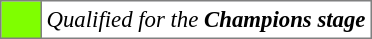<table bgcolor="#f7f8ff" cellpadding="3" cellspacing="0" border="1" style="font-size: 95%; border: gray solid 1px; border-collapse: collapse;text-align:center;">
<tr>
<td style="background: #7fff00;" width="20"></td>
<td bgcolor="#ffffff" align="left"><em>Qualified for the <strong>Champions stage</strong> </em></td>
</tr>
</table>
